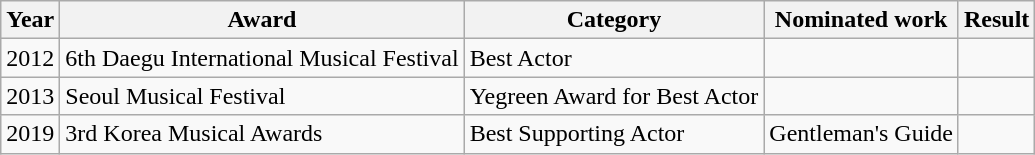<table class="wikitable">
<tr>
<th width=10>Year</th>
<th>Award</th>
<th>Category</th>
<th>Nominated work</th>
<th>Result</th>
</tr>
<tr>
<td>2012</td>
<td>6th Daegu International Musical Festival</td>
<td>Best Actor</td>
<td></td>
<td></td>
</tr>
<tr>
<td>2013</td>
<td>Seoul Musical Festival</td>
<td>Yegreen Award for Best Actor</td>
<td></td>
<td></td>
</tr>
<tr>
<td>2019</td>
<td>3rd Korea Musical Awards</td>
<td>Best Supporting Actor</td>
<td>Gentleman's Guide</td>
<td></td>
</tr>
</table>
